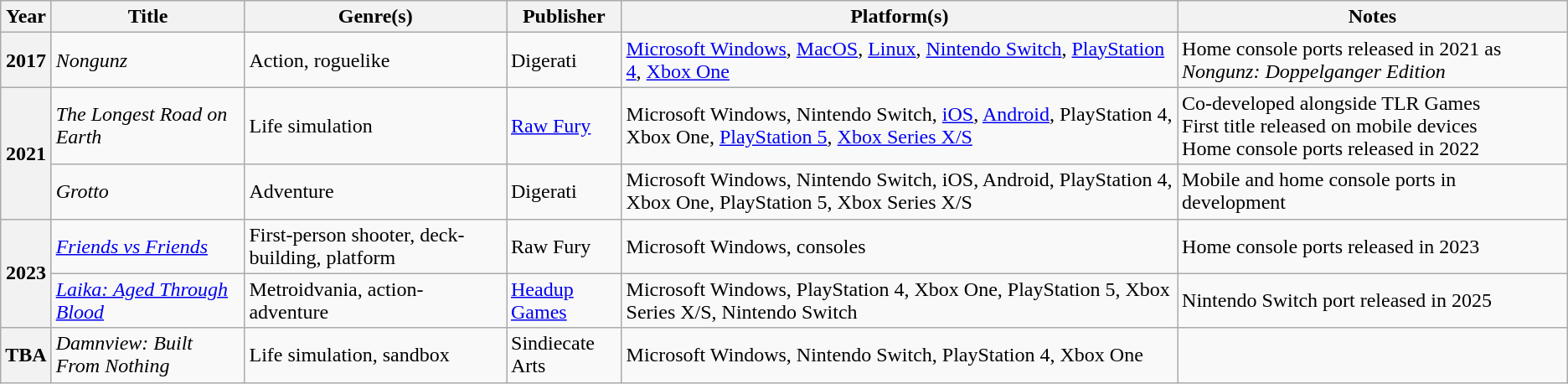<table class="wikitable sortable plainrowheaders">
<tr>
<th scope="col">Year</th>
<th scope="col">Title</th>
<th scope="col">Genre(s)</th>
<th scope="col">Publisher</th>
<th scope="col">Platform(s)</th>
<th scope="col">Notes</th>
</tr>
<tr>
<th scope="row" rowspan="1">2017</th>
<td><em>Nongunz</em></td>
<td>Action, roguelike</td>
<td>Digerati</td>
<td><a href='#'>Microsoft Windows</a>, <a href='#'>MacOS</a>, <a href='#'>Linux</a>, <a href='#'>Nintendo Switch</a>, <a href='#'>PlayStation 4</a>, <a href='#'>Xbox One</a></td>
<td>Home console ports released in 2021 as <em>Nongunz: Doppelganger Edition</em></td>
</tr>
<tr>
<th scope="row" rowspan="2">2021</th>
<td><em>The Longest Road on Earth</em></td>
<td>Life simulation</td>
<td><a href='#'>Raw Fury</a></td>
<td>Microsoft Windows, Nintendo Switch, <a href='#'>iOS</a>, <a href='#'>Android</a>, PlayStation 4, Xbox One, <a href='#'>PlayStation 5</a>, <a href='#'>Xbox Series X/S</a></td>
<td>Co-developed alongside TLR Games<br>First title released on mobile devices<br>Home console ports released in 2022</td>
</tr>
<tr>
<td><em>Grotto</em></td>
<td>Adventure</td>
<td>Digerati</td>
<td>Microsoft Windows, Nintendo Switch, iOS, Android, PlayStation 4, Xbox One, PlayStation 5, Xbox Series X/S</td>
<td>Mobile and home console ports in development</td>
</tr>
<tr>
<th scope="row" rowspan="2">2023</th>
<td><em><a href='#'>Friends vs Friends</a></em></td>
<td>First-person shooter, deck-building, platform</td>
<td>Raw Fury</td>
<td>Microsoft Windows, consoles</td>
<td>Home console ports released in 2023</td>
</tr>
<tr>
<td><em><a href='#'>Laika: Aged Through Blood</a></em></td>
<td>Metroidvania, action-adventure</td>
<td><a href='#'>Headup Games</a></td>
<td>Microsoft Windows, PlayStation 4, Xbox One, PlayStation 5, Xbox Series X/S, Nintendo Switch</td>
<td>Nintendo Switch port released in 2025</td>
</tr>
<tr>
<th scope="row" rowspan="1">TBA</th>
<td><em>Damnview: Built From Nothing</em></td>
<td>Life simulation, sandbox</td>
<td>Sindiecate Arts</td>
<td>Microsoft Windows, Nintendo Switch, PlayStation 4, Xbox One</td>
<td></td>
</tr>
</table>
